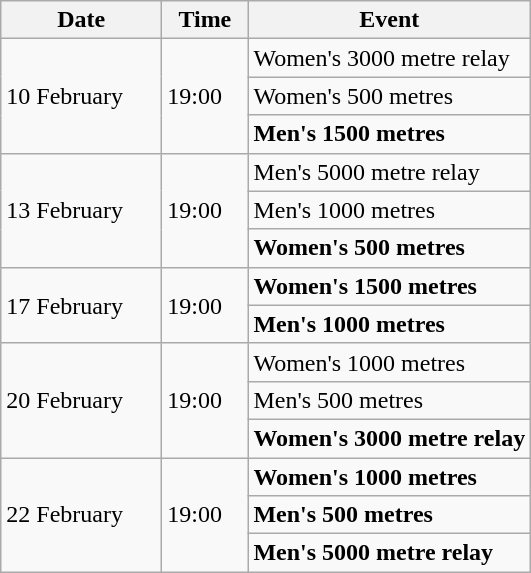<table class=wikitable>
<tr>
<th width="100">Date</th>
<th width="50">Time</th>
<th>Event</th>
</tr>
<tr>
<td rowspan=3>10 February</td>
<td rowspan=3>19:00</td>
<td>Women's 3000 metre relay</td>
</tr>
<tr>
<td>Women's 500 metres</td>
</tr>
<tr>
<td><strong>Men's 1500 metres</strong></td>
</tr>
<tr>
<td rowspan=3>13 February</td>
<td rowspan=3>19:00</td>
<td>Men's 5000 metre relay</td>
</tr>
<tr>
<td>Men's 1000 metres</td>
</tr>
<tr>
<td><strong>Women's 500 metres</strong></td>
</tr>
<tr>
<td rowspan=2>17 February</td>
<td rowspan=2>19:00</td>
<td><strong>Women's 1500 metres</strong></td>
</tr>
<tr>
<td><strong>Men's 1000 metres</strong></td>
</tr>
<tr>
<td rowspan=3>20 February</td>
<td rowspan=3>19:00</td>
<td>Women's 1000 metres</td>
</tr>
<tr>
<td>Men's 500 metres</td>
</tr>
<tr>
<td><strong>Women's 3000 metre relay</strong></td>
</tr>
<tr>
<td rowspan=3>22 February</td>
<td rowspan=3>19:00</td>
<td><strong>Women's 1000 metres</strong></td>
</tr>
<tr>
<td><strong>Men's 500 metres</strong></td>
</tr>
<tr>
<td><strong>Men's 5000 metre relay</strong></td>
</tr>
</table>
